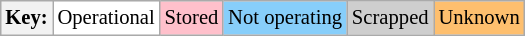<table class="wikitable" style= "font-size: 86%; margin-left:1em; margin-right:3em; margin-bottom:2em">
<tr>
<th>Key:</th>
<td bgcolor=#FFFFFF>Operational</td>
<td bgcolor=#FFc0cb>Stored</td>
<td bgcolor=#87cefa>Not operating</td>
<td bgcolor=#cecece>Scrapped</td>
<td bgcolor=#FEBF6E>Unknown</td>
</tr>
</table>
